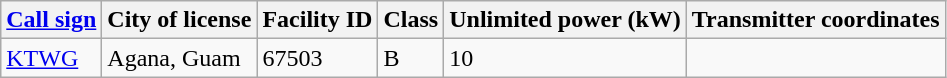<table class="wikitable sortable">
<tr>
<th><a href='#'>Call sign</a></th>
<th>City of license</th>
<th>Facility ID</th>
<th>Class</th>
<th>Unlimited power (kW)</th>
<th>Transmitter coordinates</th>
</tr>
<tr>
<td><a href='#'>KTWG</a></td>
<td>Agana, Guam</td>
<td>67503</td>
<td>B</td>
<td>10</td>
<td></td>
</tr>
</table>
